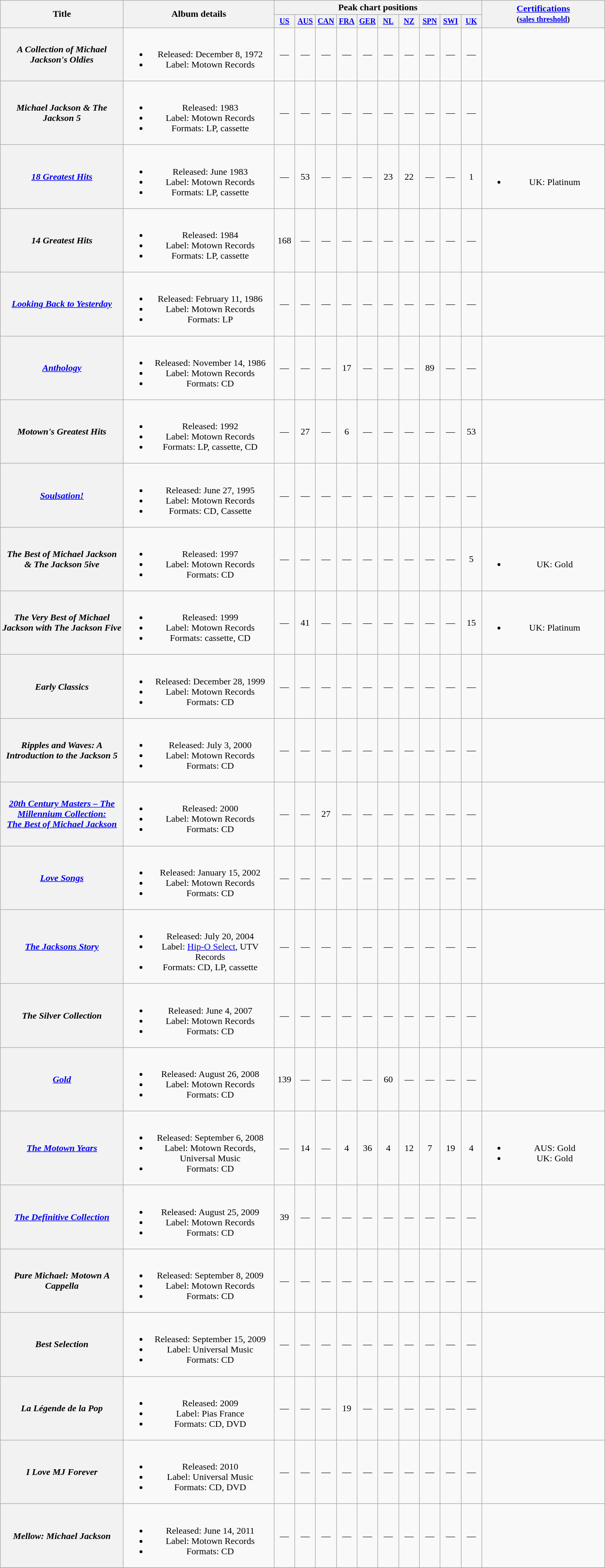<table class="wikitable plainrowheaders" style="text-align:center;">
<tr>
<th rowspan="2" style="width:13em;" scope=col>Title</th>
<th rowspan="2" style="width:16em;" scope=col>Album details</th>
<th colspan="10" scope=col>Peak chart positions</th>
<th rowspan="2" style="width:13em;" scope=col><a href='#'>Certifications</a><br><small>(<a href='#'>sales threshold</a>)</small></th>
</tr>
<tr style="font-size:smaller;">
<th width="30" scope=col><a href='#'>US</a><br></th>
<th width="30" scope=col><a href='#'>AUS</a><br></th>
<th width="30" scope=col><a href='#'>CAN</a><br></th>
<th width="30" scope=col><a href='#'>FRA</a><br></th>
<th width="30" scope=col><a href='#'>GER</a><br></th>
<th width="30" scope=col><a href='#'>NL</a><br></th>
<th width="30" scope=col><a href='#'>NZ</a><br></th>
<th width="30" scope=col><a href='#'>SPN</a><br></th>
<th width="30" scope=col><a href='#'>SWI</a><br></th>
<th width="30" scope=col><a href='#'>UK</a><br></th>
</tr>
<tr>
<th scope="row"><em>A Collection of Michael Jackson's Oldies</em></th>
<td><br><ul><li>Released: December 8, 1972</li><li>Label: Motown Records</li></ul></td>
<td>—</td>
<td>—</td>
<td>—</td>
<td>—</td>
<td>—</td>
<td>—</td>
<td>—</td>
<td>—</td>
<td>—</td>
<td>—</td>
<td></td>
</tr>
<tr>
<th scope="row"><em>Michael Jackson & The Jackson 5</em></th>
<td><br><ul><li>Released: 1983</li><li>Label: Motown Records</li><li>Formats: LP, cassette</li></ul></td>
<td>—</td>
<td>—</td>
<td>—</td>
<td>—</td>
<td>—</td>
<td>—</td>
<td>—</td>
<td>—</td>
<td>—</td>
<td>—</td>
<td></td>
</tr>
<tr>
<th scope="row"><em><a href='#'>18 Greatest Hits</a></em></th>
<td><br><ul><li>Released: June 1983</li><li>Label: Motown Records</li><li>Formats: LP, cassette</li></ul></td>
<td>—</td>
<td>53</td>
<td>—</td>
<td>—</td>
<td>—</td>
<td>23</td>
<td>22</td>
<td>—</td>
<td>—</td>
<td>1</td>
<td><br><ul><li>UK: Platinum</li></ul></td>
</tr>
<tr>
<th scope="row"><em>14 Greatest Hits</em></th>
<td><br><ul><li>Released: 1984</li><li>Label: Motown Records</li><li>Formats: LP, cassette</li></ul></td>
<td>168</td>
<td>—</td>
<td>—</td>
<td>—</td>
<td>—</td>
<td>—</td>
<td>—</td>
<td>—</td>
<td>—</td>
<td>—</td>
<td></td>
</tr>
<tr>
<th scope="row"><em><a href='#'>Looking Back to Yesterday</a></em></th>
<td><br><ul><li>Released: February 11, 1986</li><li>Label: Motown Records</li><li>Formats: LP</li></ul></td>
<td>—</td>
<td>—</td>
<td>—</td>
<td>—</td>
<td>—</td>
<td>—</td>
<td>—</td>
<td>—</td>
<td>—</td>
<td>—</td>
<td></td>
</tr>
<tr>
<th scope="row"><em><a href='#'>Anthology</a></em></th>
<td><br><ul><li>Released: November 14, 1986</li><li>Label: Motown Records</li><li>Formats: CD</li></ul></td>
<td>—</td>
<td>—</td>
<td>—</td>
<td>17</td>
<td>—</td>
<td>—</td>
<td>—</td>
<td>89</td>
<td>—</td>
<td>—</td>
<td></td>
</tr>
<tr>
<th scope="row"><em>Motown's Greatest Hits</em></th>
<td><br><ul><li>Released: 1992</li><li>Label: Motown Records</li><li>Formats: LP, cassette, CD</li></ul></td>
<td>—</td>
<td>27</td>
<td>—</td>
<td>6</td>
<td>—</td>
<td>—</td>
<td>—</td>
<td>—</td>
<td>—</td>
<td>53</td>
<td></td>
</tr>
<tr>
<th scope="row"><em><a href='#'>Soulsation!</a></em></th>
<td><br><ul><li>Released: June 27, 1995</li><li>Label: Motown Records</li><li>Formats: CD, Cassette</li></ul></td>
<td>—</td>
<td>—</td>
<td>—</td>
<td>—</td>
<td>—</td>
<td>—</td>
<td>—</td>
<td>—</td>
<td>—</td>
<td>—</td>
<td></td>
</tr>
<tr>
<th scope="row"><em>The Best of Michael Jackson & The Jackson 5ive</em></th>
<td><br><ul><li>Released: 1997</li><li>Label: Motown Records</li><li>Formats: CD</li></ul></td>
<td>—</td>
<td>—</td>
<td>—</td>
<td>—</td>
<td>—</td>
<td>—</td>
<td>—</td>
<td>—</td>
<td>—</td>
<td>5</td>
<td><br><ul><li>UK: Gold</li></ul></td>
</tr>
<tr>
<th scope="row"><em>The Very Best of Michael Jackson with The Jackson Five</em></th>
<td><br><ul><li>Released: 1999</li><li>Label: Motown Records</li><li>Formats: cassette, CD</li></ul></td>
<td>—</td>
<td>41</td>
<td>—</td>
<td>—</td>
<td>—</td>
<td>—</td>
<td>—</td>
<td>—</td>
<td>—</td>
<td>15</td>
<td><br><ul><li>UK: Platinum</li></ul></td>
</tr>
<tr>
<th scope="row"><em>Early Classics</em></th>
<td><br><ul><li>Released: December 28, 1999 </li><li>Label: Motown Records</li><li>Formats: CD</li></ul></td>
<td>—</td>
<td>—</td>
<td>—</td>
<td>—</td>
<td>—</td>
<td>—</td>
<td>—</td>
<td>—</td>
<td>—</td>
<td>—</td>
<td></td>
</tr>
<tr>
<th scope="row"><em>Ripples and Waves: A Introduction to the Jackson 5</em></th>
<td><br><ul><li>Released: July 3, 2000 </li><li>Label: Motown Records</li><li>Formats: CD</li></ul></td>
<td>—</td>
<td>—</td>
<td>—</td>
<td>—</td>
<td>—</td>
<td>—</td>
<td>—</td>
<td>—</td>
<td>—</td>
<td>—</td>
<td></td>
</tr>
<tr>
<th scope="row"><em><a href='#'>20th Century Masters – The Millennium Collection: <br>The Best of Michael Jackson</a></em></th>
<td><br><ul><li>Released: 2000</li><li>Label: Motown Records</li><li>Formats: CD</li></ul></td>
<td>—</td>
<td>—</td>
<td>27</td>
<td>—</td>
<td>—</td>
<td>—</td>
<td>—</td>
<td>—</td>
<td>—</td>
<td>—</td>
<td></td>
</tr>
<tr>
<th scope="row"><em><a href='#'>Love Songs</a></em></th>
<td><br><ul><li>Released: January 15, 2002</li><li>Label: Motown Records</li><li>Formats: CD</li></ul></td>
<td>—</td>
<td>—</td>
<td>—</td>
<td>—</td>
<td>—</td>
<td>—</td>
<td>—</td>
<td>—</td>
<td>—</td>
<td>—</td>
<td></td>
</tr>
<tr>
<th scope="row"><em><a href='#'>The Jacksons Story</a></em></th>
<td><br><ul><li>Released: July 20, 2004</li><li>Label: <a href='#'>Hip-O Select</a>, UTV Records</li><li>Formats: CD, LP, cassette</li></ul></td>
<td>—</td>
<td>—</td>
<td>—</td>
<td>—</td>
<td>—</td>
<td>—</td>
<td>—</td>
<td>—</td>
<td>—</td>
<td>—</td>
<td></td>
</tr>
<tr>
<th scope="row"><em>The Silver Collection</em></th>
<td><br><ul><li>Released: June 4, 2007</li><li>Label: Motown Records</li><li>Formats: CD</li></ul></td>
<td>—</td>
<td>—</td>
<td>—</td>
<td>—</td>
<td>—</td>
<td>—</td>
<td>—</td>
<td>—</td>
<td>—</td>
<td>—</td>
<td></td>
</tr>
<tr>
<th scope="row"><em><a href='#'>Gold</a></em></th>
<td><br><ul><li>Released: August 26, 2008</li><li>Label: Motown Records</li><li>Formats: CD</li></ul></td>
<td>139</td>
<td>—</td>
<td>—</td>
<td>—</td>
<td>—</td>
<td>60</td>
<td>—</td>
<td>—</td>
<td>—</td>
<td>—</td>
<td></td>
</tr>
<tr>
<th scope="row"><em><a href='#'>The Motown Years</a></em></th>
<td><br><ul><li>Released: September 6, 2008</li><li>Label: Motown Records, Universal Music</li><li>Formats: CD</li></ul></td>
<td>—</td>
<td>14</td>
<td>—</td>
<td>4</td>
<td>36</td>
<td>4</td>
<td>12</td>
<td>7</td>
<td>19</td>
<td>4</td>
<td><br><ul><li>AUS: Gold</li><li>UK: Gold</li></ul></td>
</tr>
<tr>
<th scope="row"><em><a href='#'>The Definitive Collection</a></em></th>
<td><br><ul><li>Released: August 25, 2009</li><li>Label: Motown Records</li><li>Formats: CD</li></ul></td>
<td>39</td>
<td>—</td>
<td>—</td>
<td>—</td>
<td>—</td>
<td>—</td>
<td>—</td>
<td>—</td>
<td>—</td>
<td>—</td>
<td></td>
</tr>
<tr>
<th scope="row"><em>Pure Michael: Motown A Cappella</em></th>
<td><br><ul><li>Released: September 8, 2009 </li><li>Label: Motown Records</li><li>Formats: CD</li></ul></td>
<td>—</td>
<td>—</td>
<td>—</td>
<td>—</td>
<td>—</td>
<td>—</td>
<td>—</td>
<td>—</td>
<td>—</td>
<td>—</td>
<td></td>
</tr>
<tr>
<th scope="row"><em>Best Selection</em></th>
<td><br><ul><li>Released: September 15, 2009 </li><li>Label: Universal Music</li><li>Formats: CD</li></ul></td>
<td>—</td>
<td>—</td>
<td>—</td>
<td>—</td>
<td>—</td>
<td>—</td>
<td>—</td>
<td>—</td>
<td>—</td>
<td>—</td>
<td></td>
</tr>
<tr>
<th scope="row"><em>La Légende de la Pop</em></th>
<td><br><ul><li>Released: 2009</li><li>Label: Pias France</li><li>Formats: CD, DVD</li></ul></td>
<td>—</td>
<td>—</td>
<td>—</td>
<td>19</td>
<td>—</td>
<td>—</td>
<td>—</td>
<td>—</td>
<td>—</td>
<td>—</td>
<td></td>
</tr>
<tr>
<th scope="row"><em>I Love MJ Forever</em></th>
<td><br><ul><li>Released: 2010</li><li>Label: Universal Music</li><li>Formats: CD, DVD</li></ul></td>
<td>—</td>
<td>—</td>
<td>—</td>
<td>—</td>
<td>—</td>
<td>—</td>
<td>—</td>
<td>—</td>
<td>—</td>
<td>—</td>
<td></td>
</tr>
<tr>
<th scope="row"><em>Mellow: Michael Jackson</em></th>
<td><br><ul><li>Released: June 14, 2011</li><li>Label: Motown Records</li><li>Formats: CD</li></ul></td>
<td>—</td>
<td>—</td>
<td>—</td>
<td>—</td>
<td>—</td>
<td>—</td>
<td>—</td>
<td>—</td>
<td>—</td>
<td>—</td>
<td></td>
</tr>
<tr>
</tr>
</table>
